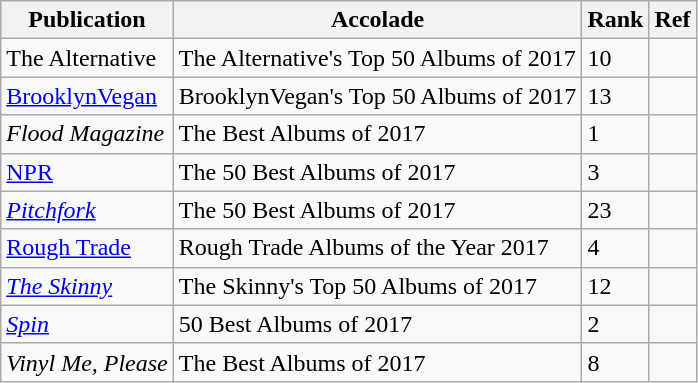<table class="wikitable sortable mw-collapsible">
<tr>
<th>Publication</th>
<th>Accolade</th>
<th>Rank</th>
<th>Ref</th>
</tr>
<tr>
<td>The Alternative</td>
<td>The Alternative's Top 50 Albums of 2017</td>
<td>10</td>
<td></td>
</tr>
<tr>
<td><a href='#'>BrooklynVegan</a></td>
<td>BrooklynVegan's Top 50 Albums of 2017</td>
<td>13</td>
<td></td>
</tr>
<tr>
<td><em>Flood Magazine</em></td>
<td>The Best Albums of 2017</td>
<td>1</td>
<td></td>
</tr>
<tr>
<td><a href='#'>NPR</a></td>
<td>The 50 Best Albums of 2017</td>
<td>3</td>
<td></td>
</tr>
<tr>
<td><em><a href='#'>Pitchfork</a></em></td>
<td>The 50 Best Albums of 2017</td>
<td>23</td>
<td></td>
</tr>
<tr>
<td><a href='#'>Rough Trade</a></td>
<td>Rough Trade Albums of the Year 2017</td>
<td>4</td>
<td></td>
</tr>
<tr>
<td><a href='#'><em>The Skinny</em></a></td>
<td>The Skinny's Top 50 Albums of 2017</td>
<td>12</td>
<td></td>
</tr>
<tr>
<td><em><a href='#'>Spin</a></em></td>
<td>50 Best Albums of 2017</td>
<td>2</td>
<td></td>
</tr>
<tr>
<td><em>Vinyl Me, Please</em></td>
<td>The Best Albums of 2017</td>
<td>8</td>
<td></td>
</tr>
</table>
